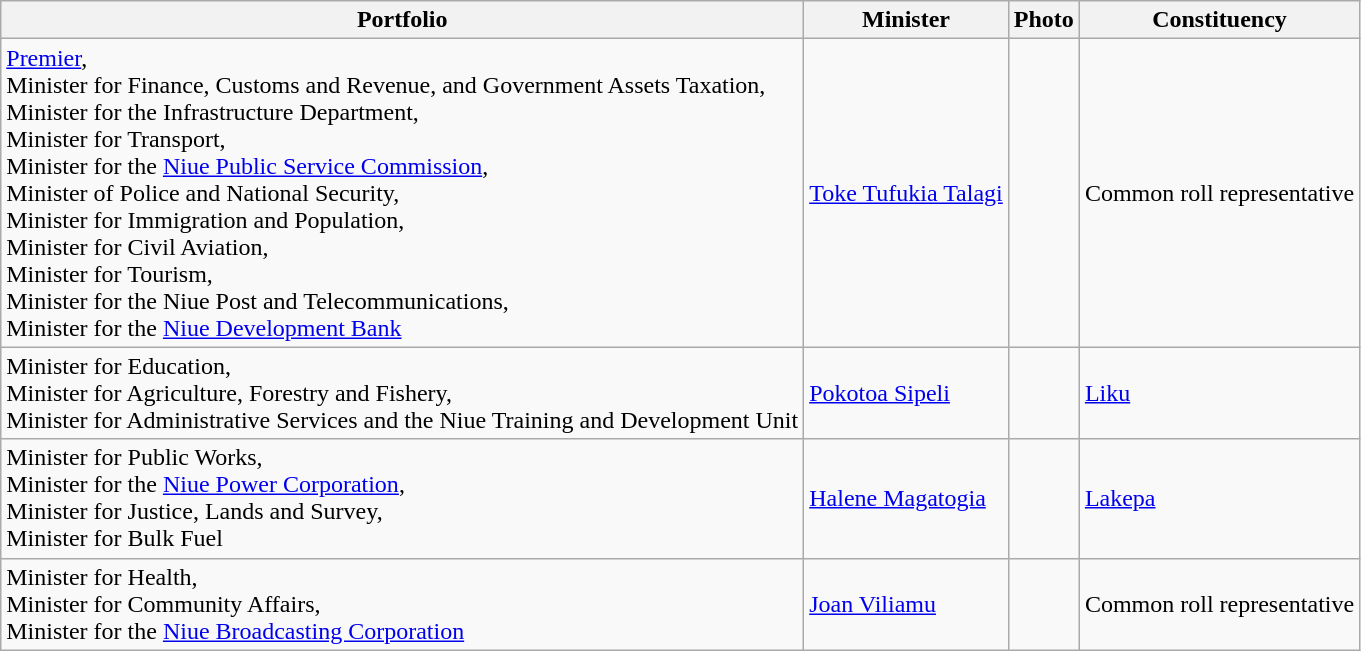<table class="wikitable">
<tr>
<th>Portfolio</th>
<th>Minister</th>
<th>Photo</th>
<th>Constituency</th>
</tr>
<tr>
<td><a href='#'>Premier</a>,<br>Minister for Finance, Customs and Revenue, and Government Assets Taxation,<br>Minister for the Infrastructure Department,<br>Minister for Transport,<br>Minister for the <a href='#'>Niue Public Service Commission</a>,<br>Minister of Police and National Security,<br>Minister for Immigration and Population,<br>Minister for Civil Aviation,<br>Minister for Tourism,<br>Minister for the Niue Post and Telecommunications,<br>Minister for the <a href='#'>Niue Development Bank</a></td>
<td><a href='#'>Toke Tufukia Talagi</a></td>
<td></td>
<td>Common roll representative</td>
</tr>
<tr>
<td>Minister for Education,<br>Minister for Agriculture, Forestry and Fishery,<br>Minister for Administrative Services and the Niue Training and Development Unit</td>
<td><a href='#'>Pokotoa Sipeli</a></td>
<td></td>
<td><a href='#'>Liku</a></td>
</tr>
<tr>
<td>Minister for Public Works,<br>Minister for the <a href='#'>Niue Power Corporation</a>,<br>Minister for Justice, Lands and Survey,<br>Minister for Bulk Fuel</td>
<td><a href='#'>Halene Magatogia</a></td>
<td></td>
<td><a href='#'>Lakepa</a></td>
</tr>
<tr>
<td>Minister for Health,<br>Minister for Community Affairs,<br>Minister for the <a href='#'>Niue Broadcasting Corporation</a></td>
<td><a href='#'>Joan Viliamu</a></td>
<td></td>
<td>Common roll representative</td>
</tr>
</table>
